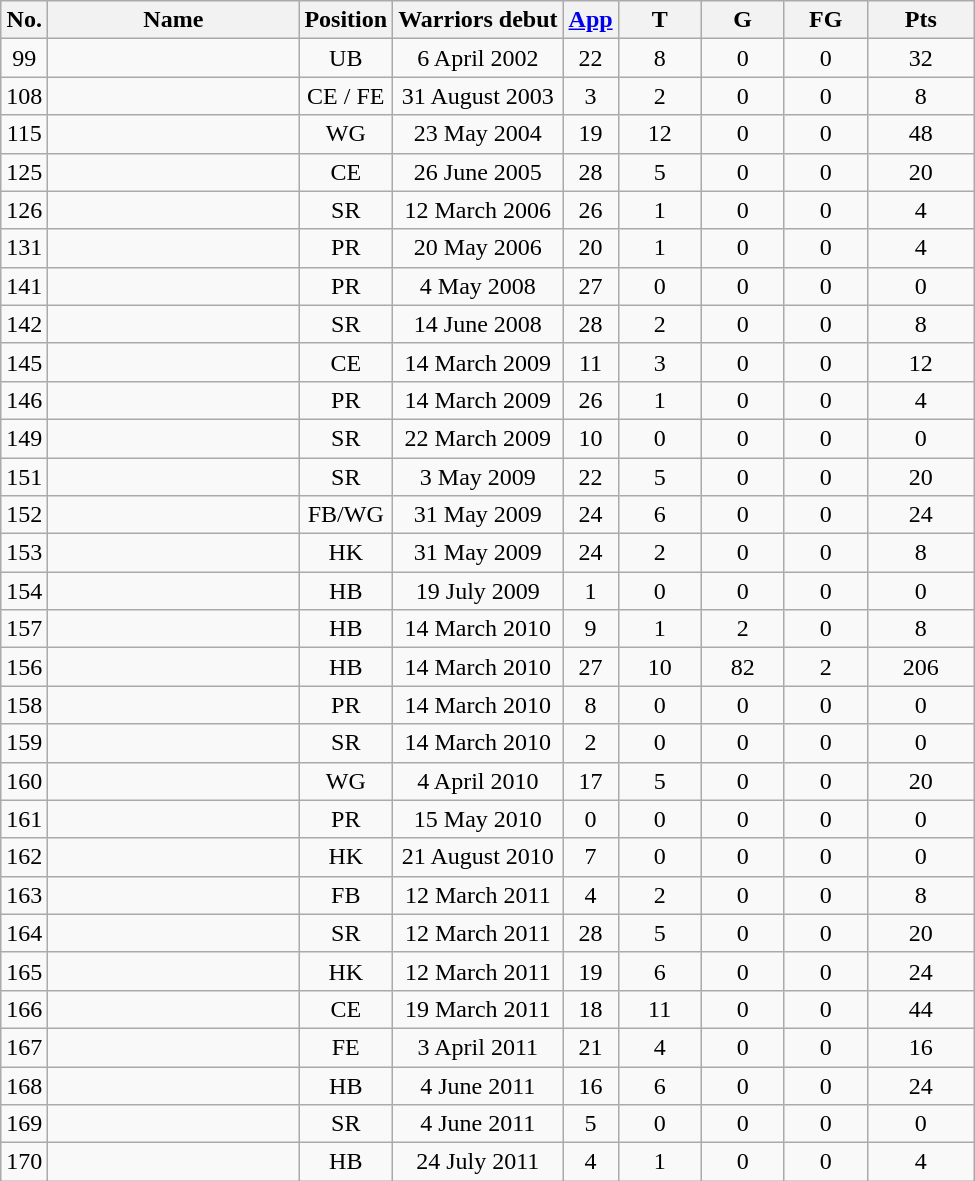<table class="wikitable sortable" style="text-align: center;">
<tr>
<th>No.</th>
<th style="width:10em">Name</th>
<th>Position</th>
<th>Warriors debut</th>
<th><a href='#'>App</a></th>
<th style="width:3em">T</th>
<th style="width:3em">G</th>
<th style="width:3em">FG</th>
<th style="width:4em">Pts</th>
</tr>
<tr>
<td>99</td>
<td align=left></td>
<td>UB</td>
<td>6 April 2002</td>
<td>22</td>
<td>8</td>
<td>0</td>
<td>0</td>
<td>32</td>
</tr>
<tr>
<td>108</td>
<td align=left></td>
<td>CE / FE</td>
<td>31 August 2003</td>
<td>3</td>
<td>2</td>
<td>0</td>
<td>0</td>
<td>8</td>
</tr>
<tr>
<td>115</td>
<td align=left></td>
<td>WG</td>
<td>23 May 2004</td>
<td>19</td>
<td>12</td>
<td>0</td>
<td>0</td>
<td>48</td>
</tr>
<tr>
<td>125</td>
<td align=left></td>
<td>CE</td>
<td>26 June 2005</td>
<td>28</td>
<td>5</td>
<td>0</td>
<td>0</td>
<td>20</td>
</tr>
<tr>
<td>126</td>
<td align=left></td>
<td>SR</td>
<td>12 March 2006</td>
<td>26</td>
<td>1</td>
<td>0</td>
<td>0</td>
<td>4</td>
</tr>
<tr>
<td>131</td>
<td align=left></td>
<td>PR</td>
<td>20 May 2006</td>
<td>20</td>
<td>1</td>
<td>0</td>
<td>0</td>
<td>4</td>
</tr>
<tr>
<td>141</td>
<td align=left></td>
<td>PR</td>
<td>4 May 2008</td>
<td>27</td>
<td>0</td>
<td>0</td>
<td>0</td>
<td>0</td>
</tr>
<tr>
<td>142</td>
<td align=left></td>
<td>SR</td>
<td>14 June 2008</td>
<td>28</td>
<td>2</td>
<td>0</td>
<td>0</td>
<td>8</td>
</tr>
<tr>
<td>145</td>
<td align=left></td>
<td>CE</td>
<td>14 March 2009</td>
<td>11</td>
<td>3</td>
<td>0</td>
<td>0</td>
<td>12</td>
</tr>
<tr>
<td>146</td>
<td align=left></td>
<td>PR</td>
<td>14 March 2009</td>
<td>26</td>
<td>1</td>
<td>0</td>
<td>0</td>
<td>4</td>
</tr>
<tr>
<td>149</td>
<td align=left></td>
<td>SR</td>
<td>22 March 2009</td>
<td>10</td>
<td>0</td>
<td>0</td>
<td>0</td>
<td>0</td>
</tr>
<tr>
<td>151</td>
<td align=left></td>
<td>SR</td>
<td>3 May 2009</td>
<td>22</td>
<td>5</td>
<td>0</td>
<td>0</td>
<td>20</td>
</tr>
<tr>
<td>152</td>
<td align=left></td>
<td>FB/WG</td>
<td>31 May 2009</td>
<td>24</td>
<td>6</td>
<td>0</td>
<td>0</td>
<td>24</td>
</tr>
<tr>
<td>153</td>
<td align=left></td>
<td>HK</td>
<td>31 May 2009</td>
<td>24</td>
<td>2</td>
<td>0</td>
<td>0</td>
<td>8</td>
</tr>
<tr>
<td>154</td>
<td align=left></td>
<td>HB</td>
<td>19 July 2009</td>
<td>1</td>
<td>0</td>
<td>0</td>
<td>0</td>
<td>0</td>
</tr>
<tr>
<td>157</td>
<td align=left></td>
<td>HB</td>
<td>14 March 2010</td>
<td>9</td>
<td>1</td>
<td>2</td>
<td>0</td>
<td>8</td>
</tr>
<tr>
<td>156</td>
<td align=left></td>
<td>HB</td>
<td>14 March 2010</td>
<td>27</td>
<td>10</td>
<td>82</td>
<td>2</td>
<td>206</td>
</tr>
<tr>
<td>158</td>
<td align=left></td>
<td>PR</td>
<td>14 March 2010</td>
<td>8</td>
<td>0</td>
<td>0</td>
<td>0</td>
<td>0</td>
</tr>
<tr>
<td>159</td>
<td align=left></td>
<td>SR</td>
<td>14 March 2010</td>
<td>2</td>
<td>0</td>
<td>0</td>
<td>0</td>
<td>0</td>
</tr>
<tr>
<td>160</td>
<td align=left></td>
<td>WG</td>
<td>4 April 2010</td>
<td>17</td>
<td>5</td>
<td>0</td>
<td>0</td>
<td>20</td>
</tr>
<tr>
<td>161</td>
<td align=left></td>
<td>PR</td>
<td>15 May 2010</td>
<td>0</td>
<td>0</td>
<td>0</td>
<td>0</td>
<td>0</td>
</tr>
<tr>
<td>162</td>
<td align=left></td>
<td>HK</td>
<td>21 August 2010</td>
<td>7</td>
<td>0</td>
<td>0</td>
<td>0</td>
<td>0</td>
</tr>
<tr>
<td>163</td>
<td align=left></td>
<td>FB</td>
<td>12 March 2011</td>
<td>4</td>
<td>2</td>
<td>0</td>
<td>0</td>
<td>8</td>
</tr>
<tr>
<td>164</td>
<td align=left></td>
<td>SR</td>
<td>12 March 2011</td>
<td>28</td>
<td>5</td>
<td>0</td>
<td>0</td>
<td>20</td>
</tr>
<tr>
<td>165</td>
<td align=left></td>
<td>HK</td>
<td>12 March 2011</td>
<td>19</td>
<td>6</td>
<td>0</td>
<td>0</td>
<td>24</td>
</tr>
<tr>
<td>166</td>
<td align=left></td>
<td>CE</td>
<td>19 March 2011</td>
<td>18</td>
<td>11</td>
<td>0</td>
<td>0</td>
<td>44</td>
</tr>
<tr>
<td>167</td>
<td align=left></td>
<td>FE</td>
<td>3 April 2011</td>
<td>21</td>
<td>4</td>
<td>0</td>
<td>0</td>
<td>16</td>
</tr>
<tr>
<td>168</td>
<td align=left></td>
<td>HB</td>
<td>4 June 2011</td>
<td>16</td>
<td>6</td>
<td>0</td>
<td>0</td>
<td>24</td>
</tr>
<tr>
<td>169</td>
<td align=left></td>
<td>SR</td>
<td>4 June 2011</td>
<td>5</td>
<td>0</td>
<td>0</td>
<td>0</td>
<td>0</td>
</tr>
<tr>
<td>170</td>
<td align=left></td>
<td>HB</td>
<td>24 July 2011</td>
<td>4</td>
<td>1</td>
<td>0</td>
<td>0</td>
<td>4</td>
</tr>
</table>
